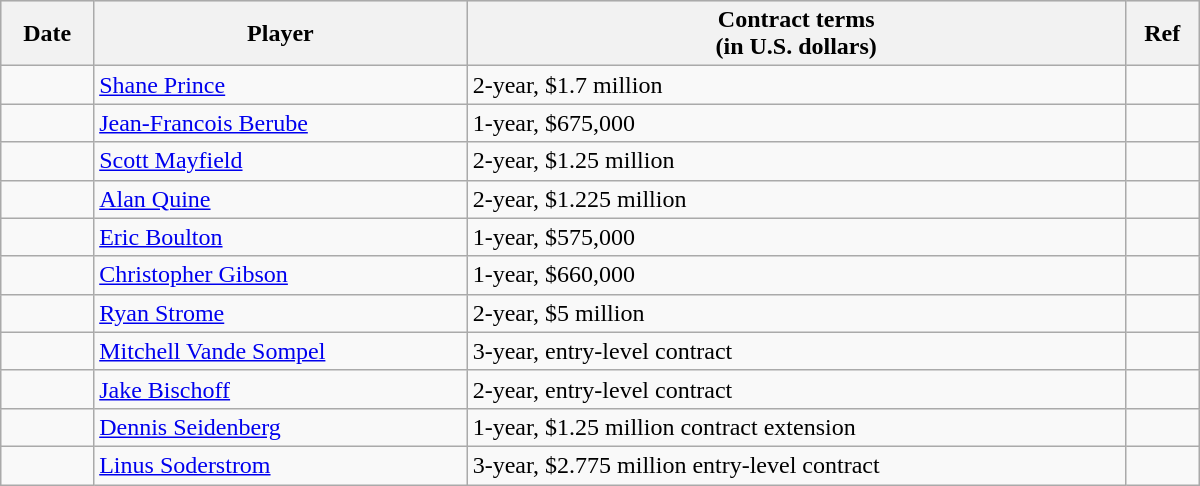<table class="wikitable" style="border-collapse: collapse; width: 50em; padding: 3;">
<tr style="background:#ddd;">
<th>Date</th>
<th>Player</th>
<th>Contract terms<br>(in U.S. dollars)</th>
<th>Ref</th>
</tr>
<tr>
<td></td>
<td><a href='#'>Shane Prince</a></td>
<td>2-year, $1.7 million</td>
<td></td>
</tr>
<tr>
<td></td>
<td><a href='#'>Jean-Francois Berube</a></td>
<td>1-year, $675,000</td>
<td></td>
</tr>
<tr>
<td></td>
<td><a href='#'>Scott Mayfield</a></td>
<td>2-year, $1.25 million</td>
<td></td>
</tr>
<tr>
<td></td>
<td><a href='#'>Alan Quine</a></td>
<td>2-year, $1.225 million</td>
<td></td>
</tr>
<tr>
<td></td>
<td><a href='#'>Eric Boulton</a></td>
<td>1-year, $575,000</td>
<td></td>
</tr>
<tr>
<td></td>
<td><a href='#'>Christopher Gibson</a></td>
<td>1-year, $660,000</td>
<td></td>
</tr>
<tr>
<td></td>
<td><a href='#'>Ryan Strome</a></td>
<td>2-year, $5 million</td>
<td></td>
</tr>
<tr>
<td></td>
<td><a href='#'>Mitchell Vande Sompel</a></td>
<td>3-year, entry-level contract</td>
<td></td>
</tr>
<tr>
<td></td>
<td><a href='#'>Jake Bischoff</a></td>
<td>2-year, entry-level contract</td>
<td></td>
</tr>
<tr>
<td></td>
<td><a href='#'>Dennis Seidenberg</a></td>
<td>1-year, $1.25 million contract extension</td>
<td></td>
</tr>
<tr>
<td></td>
<td><a href='#'>Linus Soderstrom</a></td>
<td>3-year, $2.775 million entry-level contract</td>
<td></td>
</tr>
</table>
